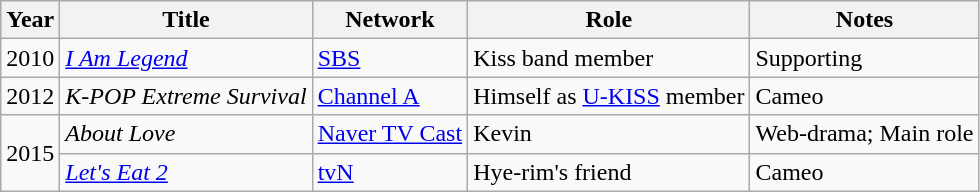<table class="wikitable">
<tr>
<th>Year</th>
<th>Title</th>
<th>Network</th>
<th>Role</th>
<th>Notes</th>
</tr>
<tr>
<td>2010</td>
<td><em><a href='#'>I Am Legend</a></em></td>
<td><a href='#'>SBS</a></td>
<td>Kiss band member</td>
<td>Supporting</td>
</tr>
<tr>
<td>2012</td>
<td><em>K-POP Extreme Survival</em></td>
<td><a href='#'>Channel A</a></td>
<td>Himself as <a href='#'>U-KISS</a> member</td>
<td>Cameo</td>
</tr>
<tr>
<td rowspan=2>2015</td>
<td><em>About Love</em></td>
<td><a href='#'>Naver TV Cast</a></td>
<td>Kevin</td>
<td>Web-drama; Main role</td>
</tr>
<tr>
<td><em><a href='#'>Let's Eat 2</a></em></td>
<td><a href='#'>tvN</a></td>
<td>Hye-rim's friend</td>
<td>Cameo</td>
</tr>
</table>
